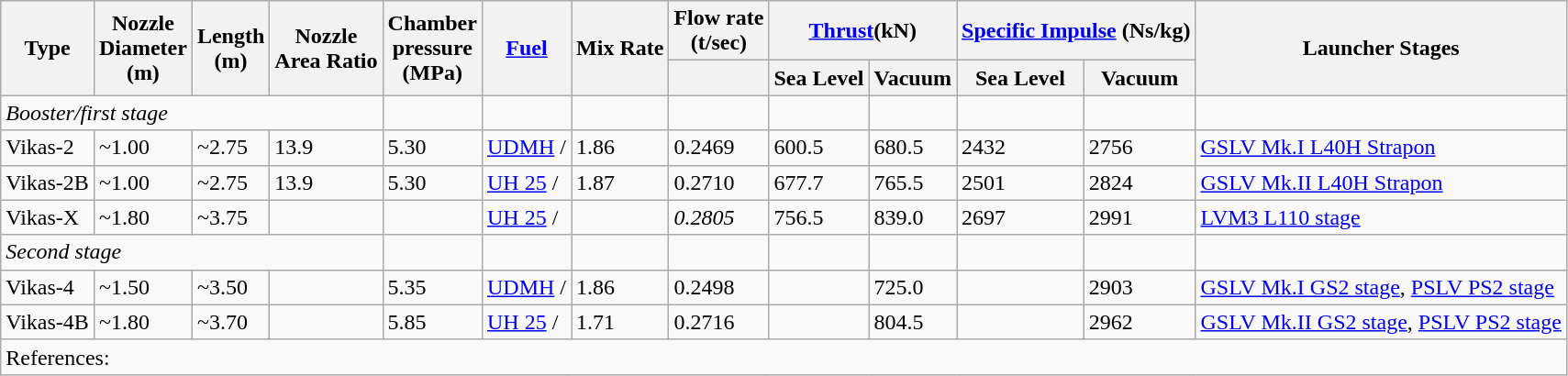<table class="wikitable">
<tr>
<th rowspan="2">Type</th>
<th rowspan="2">Nozzle<br>Diameter<br>(m)</th>
<th rowspan="2">Length<br>(m)</th>
<th rowspan="2">Nozzle<br>Area Ratio</th>
<th rowspan="2">Chamber<br>pressure<br>(MPa)</th>
<th rowspan="2"><a href='#'>Fuel</a></th>
<th rowspan="2">Mix Rate</th>
<th>Flow rate<br>(t/sec)</th>
<th colspan="2"><a href='#'>Thrust</a>(kN)</th>
<th colspan="2"><a href='#'>Specific Impulse</a> (Ns/kg)</th>
<th rowspan="2">Launcher Stages</th>
</tr>
<tr>
<th></th>
<th>Sea Level</th>
<th>Vacuum</th>
<th>Sea Level</th>
<th>Vacuum</th>
</tr>
<tr>
<td colspan="4"><em>Booster/first stage</em></td>
<td></td>
<td></td>
<td></td>
<td></td>
<td></td>
<td></td>
<td></td>
<td></td>
<td></td>
</tr>
<tr>
<td>Vikas-2</td>
<td>~1.00</td>
<td>~2.75</td>
<td>13.9</td>
<td>5.30</td>
<td><a href='#'>UDMH</a> / </td>
<td>1.86</td>
<td>0.2469</td>
<td>600.5</td>
<td>680.5</td>
<td>2432</td>
<td>2756</td>
<td><a href='#'>GSLV Mk.I L40H Strapon</a></td>
</tr>
<tr>
<td>Vikas-2B</td>
<td>~1.00</td>
<td>~2.75</td>
<td>13.9</td>
<td>5.30</td>
<td><a href='#'>UH 25</a> / </td>
<td>1.87</td>
<td>0.2710</td>
<td>677.7</td>
<td>765.5</td>
<td>2501</td>
<td>2824</td>
<td><a href='#'>GSLV Mk.II L40H Strapon</a></td>
</tr>
<tr>
<td>Vikas-X</td>
<td>~1.80</td>
<td>~3.75</td>
<td></td>
<td></td>
<td><a href='#'>UH 25</a> / </td>
<td></td>
<td><em>0.2805</em></td>
<td>756.5</td>
<td>839.0</td>
<td>2697</td>
<td>2991</td>
<td><a href='#'>LVM3 L110 stage</a></td>
</tr>
<tr>
<td colspan="4"><em>Second stage</em></td>
<td></td>
<td></td>
<td></td>
<td></td>
<td></td>
<td></td>
<td></td>
<td></td>
<td></td>
</tr>
<tr>
<td>Vikas-4</td>
<td>~1.50</td>
<td>~3.50</td>
<td></td>
<td>5.35</td>
<td><a href='#'>UDMH</a> / </td>
<td>1.86</td>
<td>0.2498</td>
<td></td>
<td>725.0</td>
<td></td>
<td>2903</td>
<td><a href='#'>GSLV Mk.I GS2 stage</a>, <a href='#'>PSLV PS2 stage</a></td>
</tr>
<tr>
<td>Vikas-4B</td>
<td>~1.80</td>
<td>~3.70</td>
<td></td>
<td>5.85</td>
<td><a href='#'>UH 25</a> / </td>
<td>1.71</td>
<td>0.2716</td>
<td></td>
<td>804.5</td>
<td></td>
<td>2962</td>
<td><a href='#'>GSLV Mk.II GS2 stage</a>, <a href='#'>PSLV PS2 stage</a></td>
</tr>
<tr>
<td colspan="13">References:</td>
</tr>
</table>
